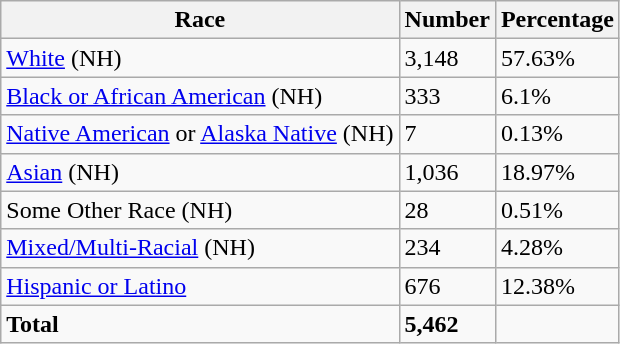<table class="wikitable">
<tr>
<th>Race</th>
<th>Number</th>
<th>Percentage</th>
</tr>
<tr>
<td><a href='#'>White</a> (NH)</td>
<td>3,148</td>
<td>57.63%</td>
</tr>
<tr>
<td><a href='#'>Black or African American</a> (NH)</td>
<td>333</td>
<td>6.1%</td>
</tr>
<tr>
<td><a href='#'>Native American</a> or <a href='#'>Alaska Native</a> (NH)</td>
<td>7</td>
<td>0.13%</td>
</tr>
<tr>
<td><a href='#'>Asian</a> (NH)</td>
<td>1,036</td>
<td>18.97%</td>
</tr>
<tr>
<td>Some Other Race (NH)</td>
<td>28</td>
<td>0.51%</td>
</tr>
<tr>
<td><a href='#'>Mixed/Multi-Racial</a> (NH)</td>
<td>234</td>
<td>4.28%</td>
</tr>
<tr>
<td><a href='#'>Hispanic or Latino</a></td>
<td>676</td>
<td>12.38%</td>
</tr>
<tr>
<td><strong>Total</strong></td>
<td><strong>5,462</strong></td>
<td></td>
</tr>
</table>
